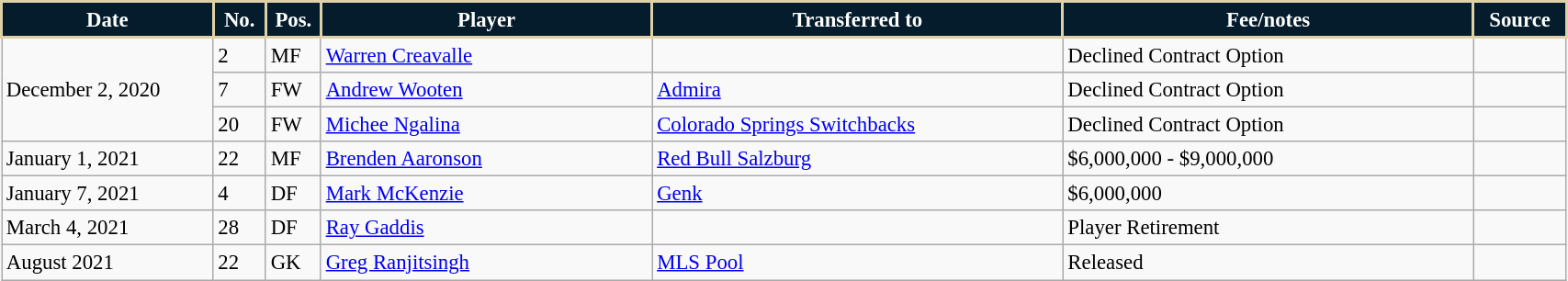<table class="wikitable sortable" style="width:90%; text-align:center; font-size:95%; text-align:left;">
<tr>
<th style="background:#041C2C; color:#FFFFFF; border:2px solid #DFD1A7; width:125px;">Date</th>
<th style="background:#041C2C; color:#FFFFFF; border:2px solid #DFD1A7; width:25px;">No.</th>
<th style="background:#041C2C; color:#FFFFFF; border:2px solid #DFD1A7; width:25px;">Pos.</th>
<th style="background:#041C2C; color:#FFFFFF; border:2px solid #DFD1A7; width:200px;">Player</th>
<th style="background:#041C2C; color:#FFFFFF; border:2px solid #DFD1A7; width:250px;">Transferred to</th>
<th style="background:#041C2C; color:#FFFFFF; border:2px solid #DFD1A7; width:250px;">Fee/notes</th>
<th style="background:#041C2C; color:#FFFFFF; border:2px solid #DFD1A7; width:50px;">Source</th>
</tr>
<tr>
<td rowspan="3">December 2, 2020</td>
<td>2</td>
<td>MF</td>
<td> <a href='#'>Warren Creavalle</a></td>
<td></td>
<td>Declined Contract Option</td>
<td></td>
</tr>
<tr>
<td>7</td>
<td>FW</td>
<td> <a href='#'>Andrew Wooten</a></td>
<td> <a href='#'>Admira</a></td>
<td>Declined Contract Option</td>
<td></td>
</tr>
<tr>
<td>20</td>
<td>FW</td>
<td> <a href='#'>Michee Ngalina</a></td>
<td> <a href='#'>Colorado Springs Switchbacks</a></td>
<td>Declined Contract Option</td>
<td></td>
</tr>
<tr>
<td>January 1, 2021</td>
<td>22</td>
<td>MF</td>
<td> <a href='#'>Brenden Aaronson</a></td>
<td> <a href='#'>Red Bull Salzburg</a></td>
<td>$6,000,000 - $9,000,000</td>
<td></td>
</tr>
<tr>
<td>January 7, 2021</td>
<td>4</td>
<td>DF</td>
<td> <a href='#'>Mark McKenzie</a></td>
<td> <a href='#'>Genk</a></td>
<td>$6,000,000</td>
<td></td>
</tr>
<tr>
<td>March 4, 2021</td>
<td>28</td>
<td>DF</td>
<td> <a href='#'>Ray Gaddis</a></td>
<td></td>
<td>Player Retirement</td>
<td></td>
</tr>
<tr>
<td>August 2021</td>
<td>22</td>
<td>GK</td>
<td> <a href='#'>Greg Ranjitsingh</a></td>
<td> <a href='#'>MLS Pool</a></td>
<td>Released</td>
<td></td>
</tr>
</table>
